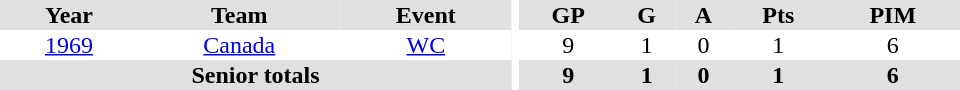<table border="0" cellpadding="1" cellspacing="0" ID="Table3" style="text-align:center; width:40em">
<tr bgcolor="#e0e0e0">
<th>Year</th>
<th>Team</th>
<th>Event</th>
<th rowspan="102" bgcolor="#ffffff"></th>
<th>GP</th>
<th>G</th>
<th>A</th>
<th>Pts</th>
<th>PIM</th>
</tr>
<tr>
<td><a href='#'>1969</a></td>
<td><a href='#'>Canada</a></td>
<td><a href='#'>WC</a></td>
<td>9</td>
<td>1</td>
<td>0</td>
<td>1</td>
<td>6</td>
</tr>
<tr bgcolor="#e0e0e0">
<th colspan="3">Senior totals</th>
<th>9</th>
<th>1</th>
<th>0</th>
<th>1</th>
<th>6</th>
</tr>
</table>
